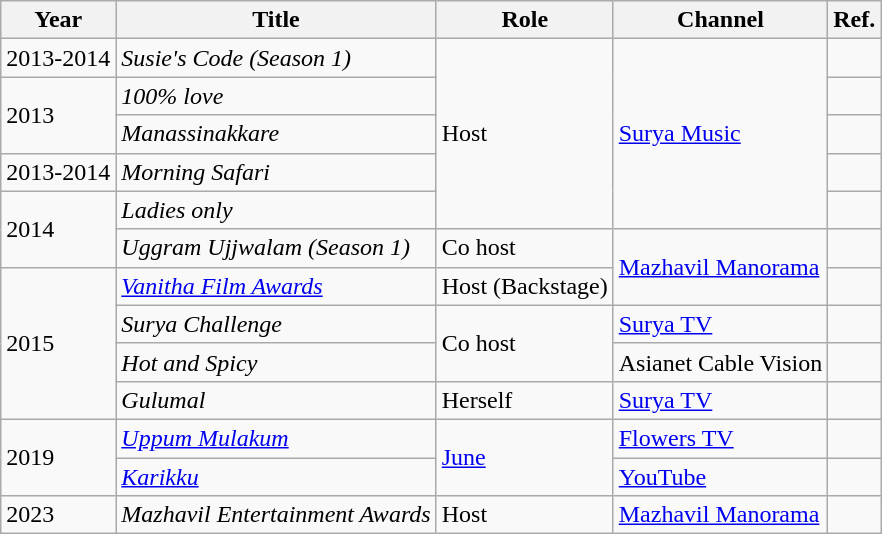<table class="wikitable sortable">
<tr>
<th>Year</th>
<th>Title</th>
<th>Role</th>
<th>Channel</th>
<th class="unsortable">Ref.</th>
</tr>
<tr>
<td>2013-2014</td>
<td><em>Susie's Code (Season 1)</em></td>
<td rowspan="5">Host</td>
<td rowspan=5><a href='#'>Surya Music</a></td>
<td></td>
</tr>
<tr>
<td rowspan="2">2013</td>
<td><em>100% love</em></td>
<td></td>
</tr>
<tr>
<td><em>Manassinakkare</em></td>
<td></td>
</tr>
<tr>
<td>2013-2014</td>
<td><em>Morning Safari</em></td>
<td></td>
</tr>
<tr>
<td rowspan="2">2014</td>
<td><em>Ladies only</em></td>
<td></td>
</tr>
<tr>
<td><em>Uggram Ujjwalam (Season 1)</em></td>
<td>Co host</td>
<td rowspan=2><a href='#'>Mazhavil Manorama</a></td>
<td></td>
</tr>
<tr>
<td rowspan="4">2015</td>
<td><em><a href='#'>Vanitha Film Awards</a></em></td>
<td>Host (Backstage)</td>
<td></td>
</tr>
<tr>
<td><em>Surya Challenge</em></td>
<td rowspan="2">Co host</td>
<td><a href='#'>Surya TV</a></td>
<td></td>
</tr>
<tr>
<td><em>Hot and Spicy</em></td>
<td>Asianet Cable Vision</td>
<td></td>
</tr>
<tr>
<td><em>Gulumal</em></td>
<td>Herself</td>
<td><a href='#'>Surya TV</a></td>
<td></td>
</tr>
<tr>
<td rowspan="2">2019</td>
<td><em><a href='#'>Uppum Mulakum</a></em></td>
<td rowspan="2"><a href='#'>June</a></td>
<td><a href='#'>Flowers TV</a></td>
<td></td>
</tr>
<tr>
<td><em><a href='#'>Karikku</a></em></td>
<td><a href='#'>YouTube</a></td>
<td></td>
</tr>
<tr>
<td>2023</td>
<td><em>Mazhavil Entertainment Awards</em></td>
<td>Host</td>
<td><a href='#'>Mazhavil Manorama </a></td>
<td></td>
</tr>
</table>
